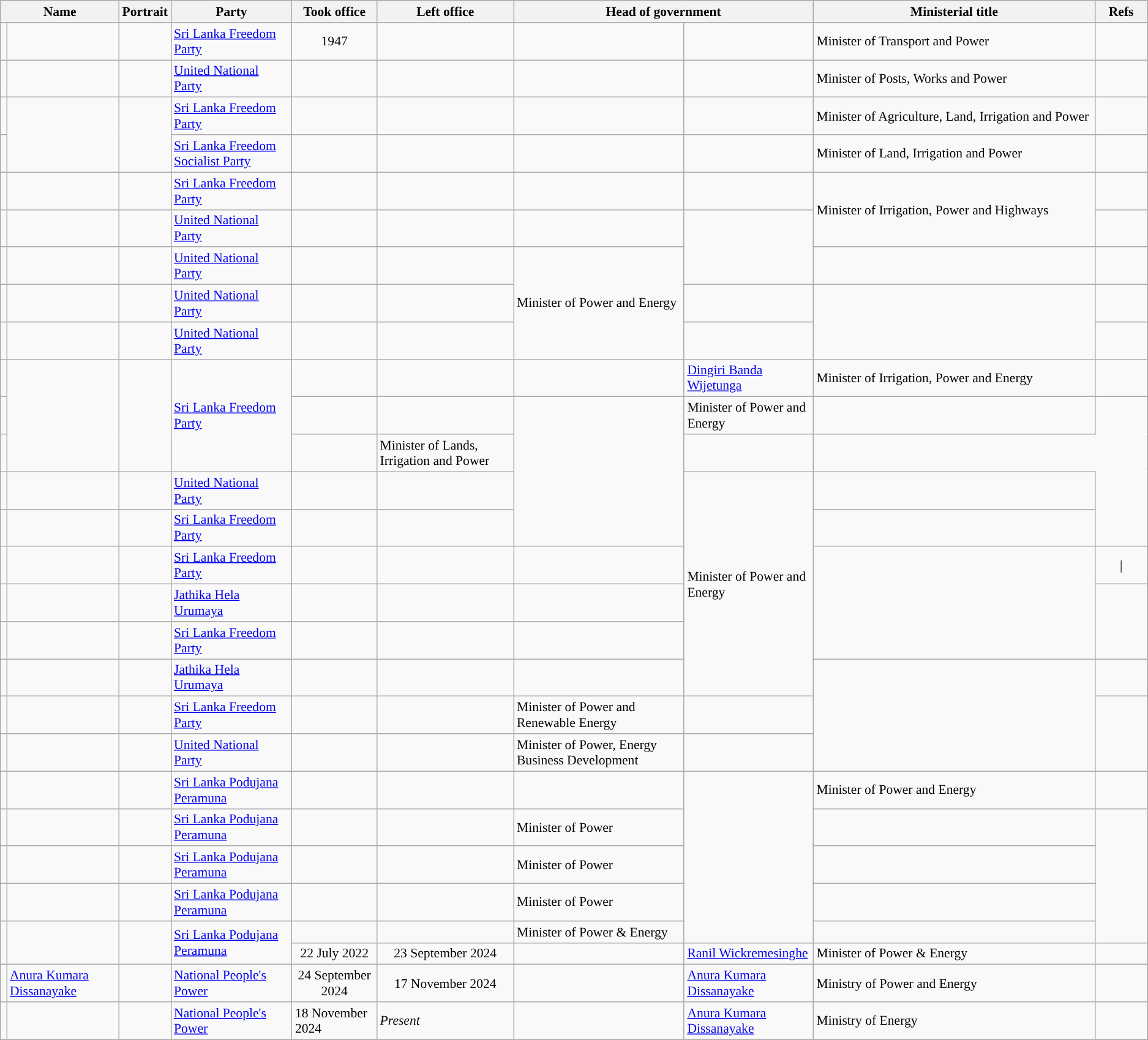<table class="wikitable plainrowheaders sortable" style="font-size:90%; text-align:left;">
<tr>
<th scope=col colspan="2">Name</th>
<th scope=col class=unsortable>Portrait</th>
<th scope=col>Party</th>
<th scope=col>Took office</th>
<th scope=col>Left office</th>
<th scope=col colspan="2">Head of government</th>
<th scope=col width=300px>Ministerial title</th>
<th scope=col width=50px class=unsortable>Refs</th>
</tr>
<tr>
<td !align="center" style="background:"></td>
<td></td>
<td align=center></td>
<td><a href='#'>Sri Lanka Freedom Party</a></td>
<td align=center>1947</td>
<td align="center"></td>
<td !align="center" style="background:"></td>
<td></td>
<td>Minister of Transport and Power</td>
<td align=center></td>
</tr>
<tr>
<td !align="center" style="background:"></td>
<td></td>
<td></td>
<td><a href='#'>United National Party</a></td>
<td align=center></td>
<td align=center></td>
<td !align="center" style="background:"></td>
<td></td>
<td>Minister of Posts, Works and Power</td>
<td align=center></td>
</tr>
<tr>
<td !align="center" style="background:"></td>
<td rowspan=2></td>
<td rowspan=2></td>
<td><a href='#'>Sri Lanka Freedom Party</a></td>
<td align=center></td>
<td align=center></td>
<td !align="center" style="background:"></td>
<td></td>
<td>Minister of Agriculture, Land, Irrigation and Power</td>
<td align=center></td>
</tr>
<tr>
<td !align="center" style="background:"></td>
<td><a href='#'>Sri Lanka Freedom Socialist Party</a></td>
<td align=center></td>
<td></td>
<td !align="center" style="background:"></td>
<td></td>
<td>Minister of Land, Irrigation and Power</td>
<td align=center></td>
</tr>
<tr>
<td !align="center" style="background:"></td>
<td></td>
<td align=center></td>
<td><a href='#'>Sri Lanka Freedom Party</a></td>
<td align=center></td>
<td></td>
<td !align="center" style="background:"></td>
<td></td>
<td rowspan=2>Minister of Irrigation, Power and Highways</td>
<td align=center></td>
</tr>
<tr>
<td !align="center" style="background:"></td>
<td></td>
<td align=center></td>
<td><a href='#'>United National Party</a></td>
<td align=center></td>
<td></td>
<td !align="center" style="background:"></td>
<td rowspan=2></td>
<td align=center></td>
</tr>
<tr>
<td !align="center" style="background:"></td>
<td></td>
<td></td>
<td><a href='#'>United National Party</a></td>
<td></td>
<td></td>
<td rowspan=3>Minister of Power and Energy</td>
<td align=center></td>
</tr>
<tr>
<td !align="center" style="background:"></td>
<td></td>
<td></td>
<td><a href='#'>United National Party</a></td>
<td align=center></td>
<td align=center></td>
<td !align="center" style="background:"></td>
<td rowspan=2></td>
<td align=center></td>
</tr>
<tr>
<td !align="center" style="background:"></td>
<td></td>
<td></td>
<td><a href='#'>United National Party</a></td>
<td align=center></td>
<td></td>
<td align=center></td>
</tr>
<tr>
<td !align="center" style="background:"></td>
<td rowspan=3></td>
<td rowspan=3></td>
<td rowspan=3><a href='#'>Sri Lanka Freedom Party</a></td>
<td align=center></td>
<td></td>
<td !align="center" style="background:"></td>
<td><a href='#'>Dingiri Banda Wijetunga</a></td>
<td>Minister of Irrigation, Power and Energy</td>
<td align=center></td>
</tr>
<tr>
<td align=center></td>
<td></td>
<td !align="center" style="background:"></td>
<td rowspan=4></td>
<td>Minister of Power and Energy</td>
<td align=center></td>
</tr>
<tr>
<td align=center></td>
<td></td>
<td>Minister of Lands, Irrigation and Power</td>
<td align=center></td>
</tr>
<tr>
<td !align="center" style="background:"></td>
<td></td>
<td align=center></td>
<td><a href='#'>United National Party</a></td>
<td align=center></td>
<td align=center></td>
<td rowspan=6>Minister of Power and Energy</td>
<td align=center></td>
</tr>
<tr>
<td !align="center" style="background:"></td>
<td></td>
<td align=center></td>
<td><a href='#'>Sri Lanka Freedom Party</a></td>
<td align=center></td>
<td></td>
<td align=center></td>
</tr>
<tr>
<td !align="center" style="background:"></td>
<td></td>
<td></td>
<td><a href='#'>Sri Lanka Freedom Party</a></td>
<td align=center></td>
<td></td>
<td !align="center" style="background:"></td>
<td rowspan=3></td>
<td align=center>|</td>
</tr>
<tr>
<td !align="center" style="background:"></td>
<td></td>
<td align=center></td>
<td><a href='#'>Jathika Hela Urumaya</a></td>
<td align=center></td>
<td></td>
<td align=center></td>
</tr>
<tr>
<td !align="center" style="background:"></td>
<td></td>
<td></td>
<td><a href='#'>Sri Lanka Freedom Party</a></td>
<td align=center></td>
<td></td>
<td align=center></td>
</tr>
<tr>
<td !align="center" style="background:"></td>
<td></td>
<td align=center></td>
<td><a href='#'>Jathika Hela Urumaya</a></td>
<td align=center></td>
<td align=center></td>
<td !align="center" style="background:"></td>
<td rowspan=3></td>
<td align=center></td>
</tr>
<tr>
<td !align="center" style="background:"></td>
<td></td>
<td align=center></td>
<td><a href='#'>Sri Lanka Freedom Party</a></td>
<td align=center></td>
<td></td>
<td>Minister of Power and Renewable Energy</td>
<td align=center></td>
</tr>
<tr>
<td !align="center" style="background:"></td>
<td></td>
<td align=center></td>
<td><a href='#'>United National Party</a></td>
<td align=center></td>
<td></td>
<td>Minister of Power, Energy Business Development</td>
<td align=center></td>
</tr>
<tr>
<td !align="center" style="background:"></td>
<td></td>
<td></td>
<td><a href='#'>Sri Lanka Podujana Peramuna</a></td>
<td align=center></td>
<td></td>
<td !align="center" style="background:"></td>
<td rowspan=5></td>
<td>Minister of Power and Energy</td>
<td align=center></td>
</tr>
<tr>
<td !align="center" style="background:"></td>
<td></td>
<td align=center></td>
<td><a href='#'>Sri Lanka Podujana Peramuna</a></td>
<td align=center></td>
<td></td>
<td>Minister of Power</td>
<td align=center></td>
</tr>
<tr>
<td !align="center" style="background:"></td>
<td></td>
<td></td>
<td><a href='#'>Sri Lanka Podujana Peramuna</a></td>
<td align=center></td>
<td></td>
<td>Minister of Power</td>
<td align=center></td>
</tr>
<tr>
<td !align="center" style="background:"></td>
<td></td>
<td></td>
<td><a href='#'>Sri Lanka Podujana Peramuna</a></td>
<td align=center></td>
<td></td>
<td>Minister of Power</td>
<td align=center></td>
</tr>
<tr>
<td rowspan="2"></td>
<td rowspan="2"></td>
<td rowspan="2"></td>
<td rowspan="2"><a href='#'>Sri Lanka Podujana Peramuna</a></td>
<td align=center></td>
<td align=center></td>
<td>Minister of Power & Energy</td>
<td align=center></td>
</tr>
<tr>
<td align="center">22 July 2022</td>
<td align="center">23 September 2024</td>
<td !align="center" style="background:"></td>
<td><a href='#'>Ranil Wickremesinghe</a></td>
<td>Minister of Power & Energy</td>
<td></td>
</tr>
<tr>
<td !align="center" style="background:"></td>
<td><a href='#'>Anura Kumara Dissanayake</a></td>
<td></td>
<td><a href='#'>National People's Power</a></td>
<td align="center">24 September 2024</td>
<td align="center">17 November 2024</td>
<td !align="center" style="background:"></td>
<td><a href='#'>Anura Kumara Dissanayake</a></td>
<td>Ministry of Power and Energy</td>
<td></td>
</tr>
<tr>
<td></td>
<td></td>
<td></td>
<td><a href='#'>National People's Power</a></td>
<td>18 November 2024</td>
<td><em>Present</em></td>
<td></td>
<td><a href='#'>Anura Kumara Dissanayake</a></td>
<td>Ministry of Energy</td>
<td></td>
</tr>
</table>
